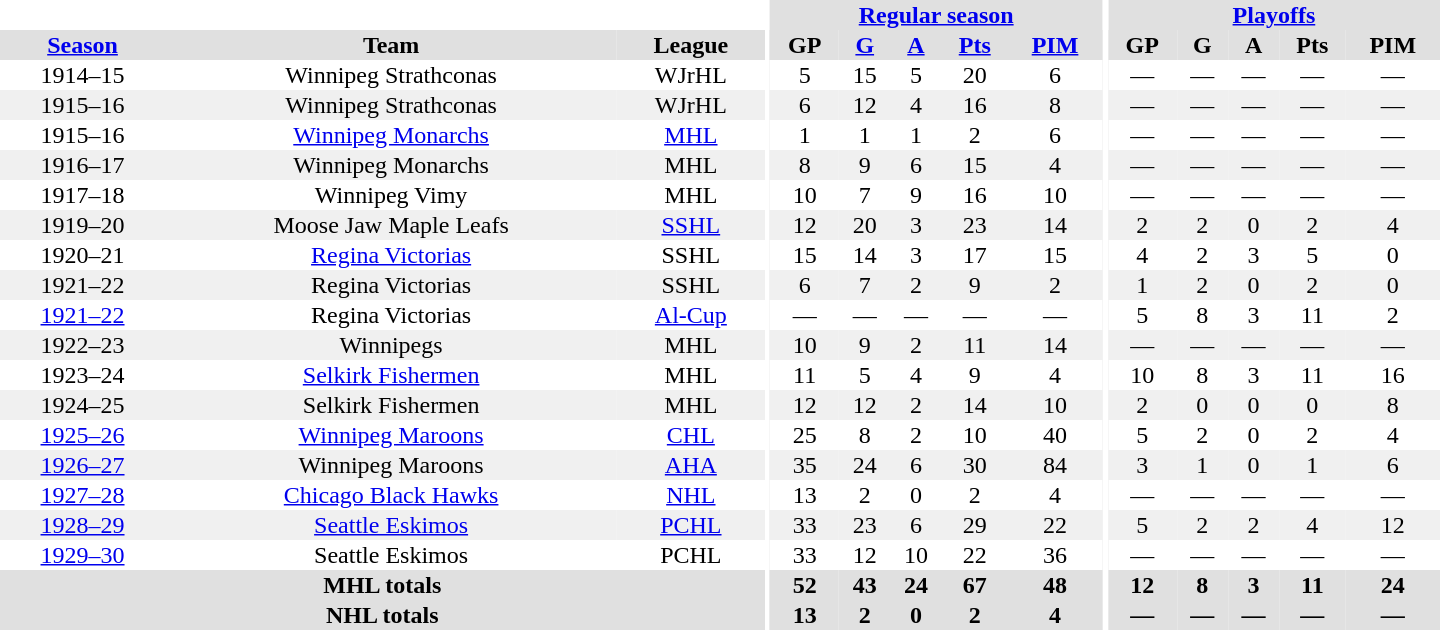<table border="0" cellpadding="1" cellspacing="0" style="text-align:center; width:60em">
<tr bgcolor="#e0e0e0">
<th colspan="3" bgcolor="#ffffff"></th>
<th rowspan="100" bgcolor="#ffffff"></th>
<th colspan="5"><a href='#'>Regular season</a></th>
<th rowspan="100" bgcolor="#ffffff"></th>
<th colspan="5"><a href='#'>Playoffs</a></th>
</tr>
<tr bgcolor="#e0e0e0">
<th><a href='#'>Season</a></th>
<th>Team</th>
<th>League</th>
<th>GP</th>
<th><a href='#'>G</a></th>
<th><a href='#'>A</a></th>
<th><a href='#'>Pts</a></th>
<th><a href='#'>PIM</a></th>
<th>GP</th>
<th>G</th>
<th>A</th>
<th>Pts</th>
<th>PIM</th>
</tr>
<tr>
<td>1914–15</td>
<td>Winnipeg Strathconas</td>
<td>WJrHL</td>
<td>5</td>
<td>15</td>
<td>5</td>
<td>20</td>
<td>6</td>
<td>—</td>
<td>—</td>
<td>—</td>
<td>—</td>
<td>—</td>
</tr>
<tr bgcolor="#f0f0f0">
<td>1915–16</td>
<td>Winnipeg Strathconas</td>
<td>WJrHL</td>
<td>6</td>
<td>12</td>
<td>4</td>
<td>16</td>
<td>8</td>
<td>—</td>
<td>—</td>
<td>—</td>
<td>—</td>
<td>—</td>
</tr>
<tr>
<td>1915–16</td>
<td><a href='#'>Winnipeg Monarchs</a></td>
<td><a href='#'>MHL</a></td>
<td>1</td>
<td>1</td>
<td>1</td>
<td>2</td>
<td>6</td>
<td>—</td>
<td>—</td>
<td>—</td>
<td>—</td>
<td>—</td>
</tr>
<tr bgcolor="#f0f0f0">
<td>1916–17</td>
<td>Winnipeg Monarchs</td>
<td>MHL</td>
<td>8</td>
<td>9</td>
<td>6</td>
<td>15</td>
<td>4</td>
<td>—</td>
<td>—</td>
<td>—</td>
<td>—</td>
<td>—</td>
</tr>
<tr>
<td>1917–18</td>
<td>Winnipeg Vimy</td>
<td>MHL</td>
<td>10</td>
<td>7</td>
<td>9</td>
<td>16</td>
<td>10</td>
<td>—</td>
<td>—</td>
<td>—</td>
<td>—</td>
<td>—</td>
</tr>
<tr bgcolor="#f0f0f0">
<td>1919–20</td>
<td>Moose Jaw Maple Leafs</td>
<td><a href='#'>SSHL</a></td>
<td>12</td>
<td>20</td>
<td>3</td>
<td>23</td>
<td>14</td>
<td>2</td>
<td>2</td>
<td>0</td>
<td>2</td>
<td>4</td>
</tr>
<tr>
<td>1920–21</td>
<td><a href='#'>Regina Victorias</a></td>
<td>SSHL</td>
<td>15</td>
<td>14</td>
<td>3</td>
<td>17</td>
<td>15</td>
<td>4</td>
<td>2</td>
<td>3</td>
<td>5</td>
<td>0</td>
</tr>
<tr bgcolor="#f0f0f0">
<td>1921–22</td>
<td>Regina Victorias</td>
<td>SSHL</td>
<td>6</td>
<td>7</td>
<td>2</td>
<td>9</td>
<td>2</td>
<td>1</td>
<td>2</td>
<td>0</td>
<td>2</td>
<td>0</td>
</tr>
<tr>
<td><a href='#'>1921–22</a></td>
<td>Regina Victorias</td>
<td><a href='#'>Al-Cup</a></td>
<td>—</td>
<td>—</td>
<td>—</td>
<td>—</td>
<td>—</td>
<td>5</td>
<td>8</td>
<td>3</td>
<td>11</td>
<td>2</td>
</tr>
<tr bgcolor="#f0f0f0">
<td>1922–23</td>
<td>Winnipegs</td>
<td>MHL</td>
<td>10</td>
<td>9</td>
<td>2</td>
<td>11</td>
<td>14</td>
<td>—</td>
<td>—</td>
<td>—</td>
<td>—</td>
<td>—</td>
</tr>
<tr>
<td>1923–24</td>
<td><a href='#'>Selkirk Fishermen</a></td>
<td>MHL</td>
<td>11</td>
<td>5</td>
<td>4</td>
<td>9</td>
<td>4</td>
<td>10</td>
<td>8</td>
<td>3</td>
<td>11</td>
<td>16</td>
</tr>
<tr bgcolor="#f0f0f0">
<td>1924–25</td>
<td>Selkirk Fishermen</td>
<td>MHL</td>
<td>12</td>
<td>12</td>
<td>2</td>
<td>14</td>
<td>10</td>
<td>2</td>
<td>0</td>
<td>0</td>
<td>0</td>
<td>8</td>
</tr>
<tr>
<td><a href='#'>1925–26</a></td>
<td><a href='#'>Winnipeg Maroons</a></td>
<td><a href='#'>CHL</a></td>
<td>25</td>
<td>8</td>
<td>2</td>
<td>10</td>
<td>40</td>
<td>5</td>
<td>2</td>
<td>0</td>
<td>2</td>
<td>4</td>
</tr>
<tr bgcolor="#f0f0f0">
<td><a href='#'>1926–27</a></td>
<td>Winnipeg Maroons</td>
<td><a href='#'>AHA</a></td>
<td>35</td>
<td>24</td>
<td>6</td>
<td>30</td>
<td>84</td>
<td>3</td>
<td>1</td>
<td>0</td>
<td>1</td>
<td>6</td>
</tr>
<tr>
<td><a href='#'>1927–28</a></td>
<td><a href='#'>Chicago Black Hawks</a></td>
<td><a href='#'>NHL</a></td>
<td>13</td>
<td>2</td>
<td>0</td>
<td>2</td>
<td>4</td>
<td>—</td>
<td>—</td>
<td>—</td>
<td>—</td>
<td>—</td>
</tr>
<tr bgcolor="#f0f0f0">
<td><a href='#'>1928–29</a></td>
<td><a href='#'>Seattle Eskimos</a></td>
<td><a href='#'>PCHL</a></td>
<td>33</td>
<td>23</td>
<td>6</td>
<td>29</td>
<td>22</td>
<td>5</td>
<td>2</td>
<td>2</td>
<td>4</td>
<td>12</td>
</tr>
<tr>
<td><a href='#'>1929–30</a></td>
<td>Seattle Eskimos</td>
<td>PCHL</td>
<td>33</td>
<td>12</td>
<td>10</td>
<td>22</td>
<td>36</td>
<td>—</td>
<td>—</td>
<td>—</td>
<td>—</td>
<td>—</td>
</tr>
<tr bgcolor="#e0e0e0">
<th colspan="3">MHL totals</th>
<th>52</th>
<th>43</th>
<th>24</th>
<th>67</th>
<th>48</th>
<th>12</th>
<th>8</th>
<th>3</th>
<th>11</th>
<th>24</th>
</tr>
<tr bgcolor="#e0e0e0">
<th colspan="3">NHL totals</th>
<th>13</th>
<th>2</th>
<th>0</th>
<th>2</th>
<th>4</th>
<th>—</th>
<th>—</th>
<th>—</th>
<th>—</th>
<th>—</th>
</tr>
</table>
